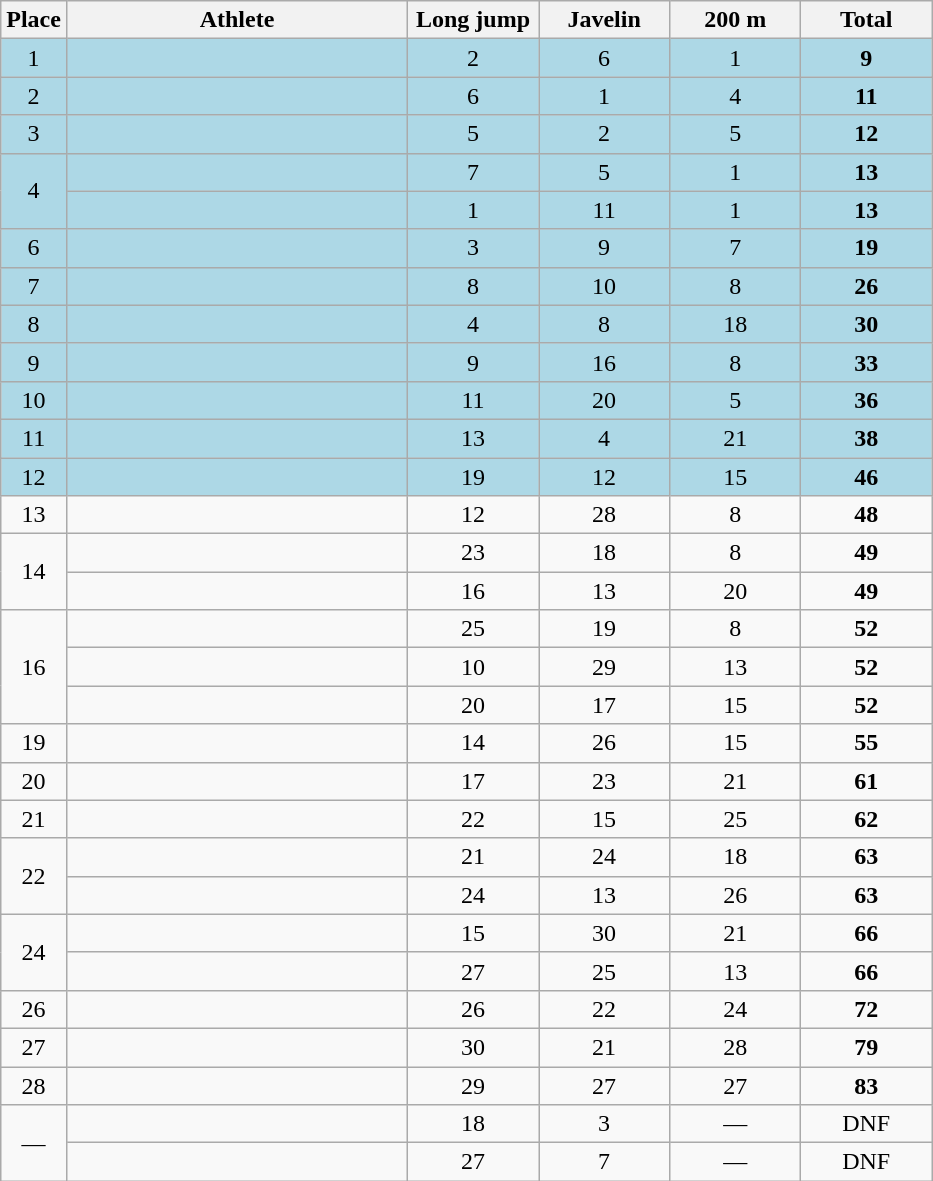<table class=wikitable style="text-align:center">
<tr>
<th width=20>Place</th>
<th width=220>Athlete</th>
<th width=80>Long jump</th>
<th width=80>Javelin</th>
<th width=80>200 m</th>
<th width=80>Total</th>
</tr>
<tr bgcolor=lightblue>
<td>1</td>
<td align=left></td>
<td>2</td>
<td>6</td>
<td>1</td>
<td><strong>9</strong></td>
</tr>
<tr bgcolor=lightblue>
<td>2</td>
<td align=left></td>
<td>6</td>
<td>1</td>
<td>4</td>
<td><strong>11</strong></td>
</tr>
<tr bgcolor=lightblue>
<td>3</td>
<td align=left></td>
<td>5</td>
<td>2</td>
<td>5</td>
<td><strong>12</strong></td>
</tr>
<tr bgcolor=lightblue>
<td rowspan=2>4</td>
<td align=left></td>
<td>7</td>
<td>5</td>
<td>1</td>
<td><strong>13</strong></td>
</tr>
<tr bgcolor=lightblue>
<td align=left></td>
<td>1</td>
<td>11</td>
<td>1</td>
<td><strong>13</strong></td>
</tr>
<tr bgcolor=lightblue>
<td>6</td>
<td align=left></td>
<td>3</td>
<td>9</td>
<td>7</td>
<td><strong>19</strong></td>
</tr>
<tr bgcolor=lightblue>
<td>7</td>
<td align=left></td>
<td>8</td>
<td>10</td>
<td>8</td>
<td><strong>26</strong></td>
</tr>
<tr bgcolor=lightblue>
<td>8</td>
<td align=left></td>
<td>4</td>
<td>8</td>
<td>18</td>
<td><strong>30</strong></td>
</tr>
<tr bgcolor=lightblue>
<td>9</td>
<td align=left></td>
<td>9</td>
<td>16</td>
<td>8</td>
<td><strong>33</strong></td>
</tr>
<tr bgcolor=lightblue>
<td>10</td>
<td align=left></td>
<td>11</td>
<td>20</td>
<td>5</td>
<td><strong>36</strong></td>
</tr>
<tr bgcolor=lightblue>
<td>11</td>
<td align=left></td>
<td>13</td>
<td>4</td>
<td>21</td>
<td><strong>38</strong></td>
</tr>
<tr bgcolor=lightblue>
<td>12</td>
<td align=left></td>
<td>19</td>
<td>12</td>
<td>15</td>
<td><strong>46</strong></td>
</tr>
<tr>
<td>13</td>
<td align=left></td>
<td>12</td>
<td>28</td>
<td>8</td>
<td><strong>48</strong></td>
</tr>
<tr>
<td rowspan=2>14</td>
<td align=left></td>
<td>23</td>
<td>18</td>
<td>8</td>
<td><strong>49</strong></td>
</tr>
<tr>
<td align=left></td>
<td>16</td>
<td>13</td>
<td>20</td>
<td><strong>49</strong></td>
</tr>
<tr>
<td rowspan=3>16</td>
<td align=left></td>
<td>25</td>
<td>19</td>
<td>8</td>
<td><strong>52</strong></td>
</tr>
<tr>
<td align=left></td>
<td>10</td>
<td>29</td>
<td>13</td>
<td><strong>52</strong></td>
</tr>
<tr>
<td align=left></td>
<td>20</td>
<td>17</td>
<td>15</td>
<td><strong>52</strong></td>
</tr>
<tr>
<td>19</td>
<td align=left></td>
<td>14</td>
<td>26</td>
<td>15</td>
<td><strong>55</strong></td>
</tr>
<tr>
<td>20</td>
<td align=left></td>
<td>17</td>
<td>23</td>
<td>21</td>
<td><strong>61</strong></td>
</tr>
<tr>
<td>21</td>
<td align=left></td>
<td>22</td>
<td>15</td>
<td>25</td>
<td><strong>62</strong></td>
</tr>
<tr>
<td rowspan=2>22</td>
<td align=left></td>
<td>21</td>
<td>24</td>
<td>18</td>
<td><strong>63</strong></td>
</tr>
<tr>
<td align=left></td>
<td>24</td>
<td>13</td>
<td>26</td>
<td><strong>63</strong></td>
</tr>
<tr>
<td rowspan=2>24</td>
<td align=left></td>
<td>15</td>
<td>30</td>
<td>21</td>
<td><strong>66</strong></td>
</tr>
<tr>
<td align=left></td>
<td>27</td>
<td>25</td>
<td>13</td>
<td><strong>66</strong></td>
</tr>
<tr>
<td>26</td>
<td align=left></td>
<td>26</td>
<td>22</td>
<td>24</td>
<td><strong>72</strong></td>
</tr>
<tr>
<td>27</td>
<td align=left></td>
<td>30</td>
<td>21</td>
<td>28</td>
<td><strong>79</strong></td>
</tr>
<tr>
<td>28</td>
<td align=left></td>
<td>29</td>
<td>27</td>
<td>27</td>
<td><strong>83</strong></td>
</tr>
<tr>
<td rowspan=2>—</td>
<td align=left></td>
<td>18</td>
<td>3</td>
<td>—</td>
<td>DNF</td>
</tr>
<tr>
<td align=left></td>
<td>27</td>
<td>7</td>
<td>—</td>
<td>DNF</td>
</tr>
</table>
